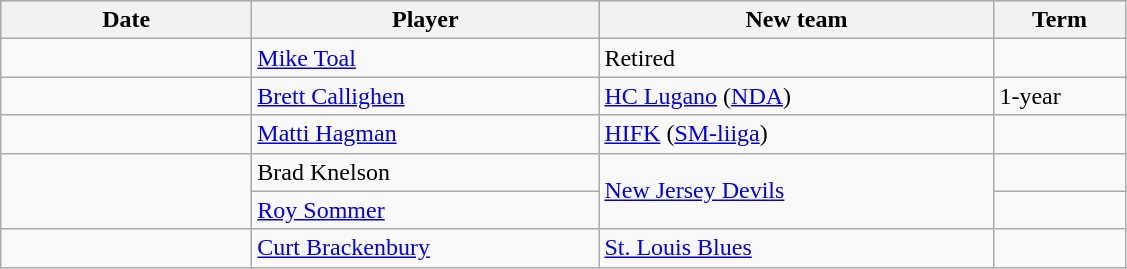<table class="wikitable">
<tr style="background:#ddd; text-align:center;">
<th style="width: 10em;">Date</th>
<th style="width: 14em;">Player</th>
<th style="width: 16em;">New team</th>
<th style="width: 5em;">Term</th>
</tr>
<tr>
<td></td>
<td><a href='#'>Mike Toal</a></td>
<td>Retired</td>
<td></td>
</tr>
<tr>
<td></td>
<td><a href='#'>Brett Callighen</a></td>
<td><a href='#'>HC Lugano</a> (<a href='#'>NDA</a>)</td>
<td>1-year</td>
</tr>
<tr>
<td></td>
<td><a href='#'>Matti Hagman</a></td>
<td><a href='#'>HIFK</a> (<a href='#'>SM-liiga</a>)</td>
<td></td>
</tr>
<tr>
<td rowspan=2></td>
<td>Brad Knelson</td>
<td rowspan=2><a href='#'>New Jersey Devils</a></td>
<td></td>
</tr>
<tr>
<td><a href='#'>Roy Sommer</a></td>
<td></td>
</tr>
<tr>
<td></td>
<td><a href='#'>Curt Brackenbury</a></td>
<td><a href='#'>St. Louis Blues</a></td>
<td></td>
</tr>
</table>
